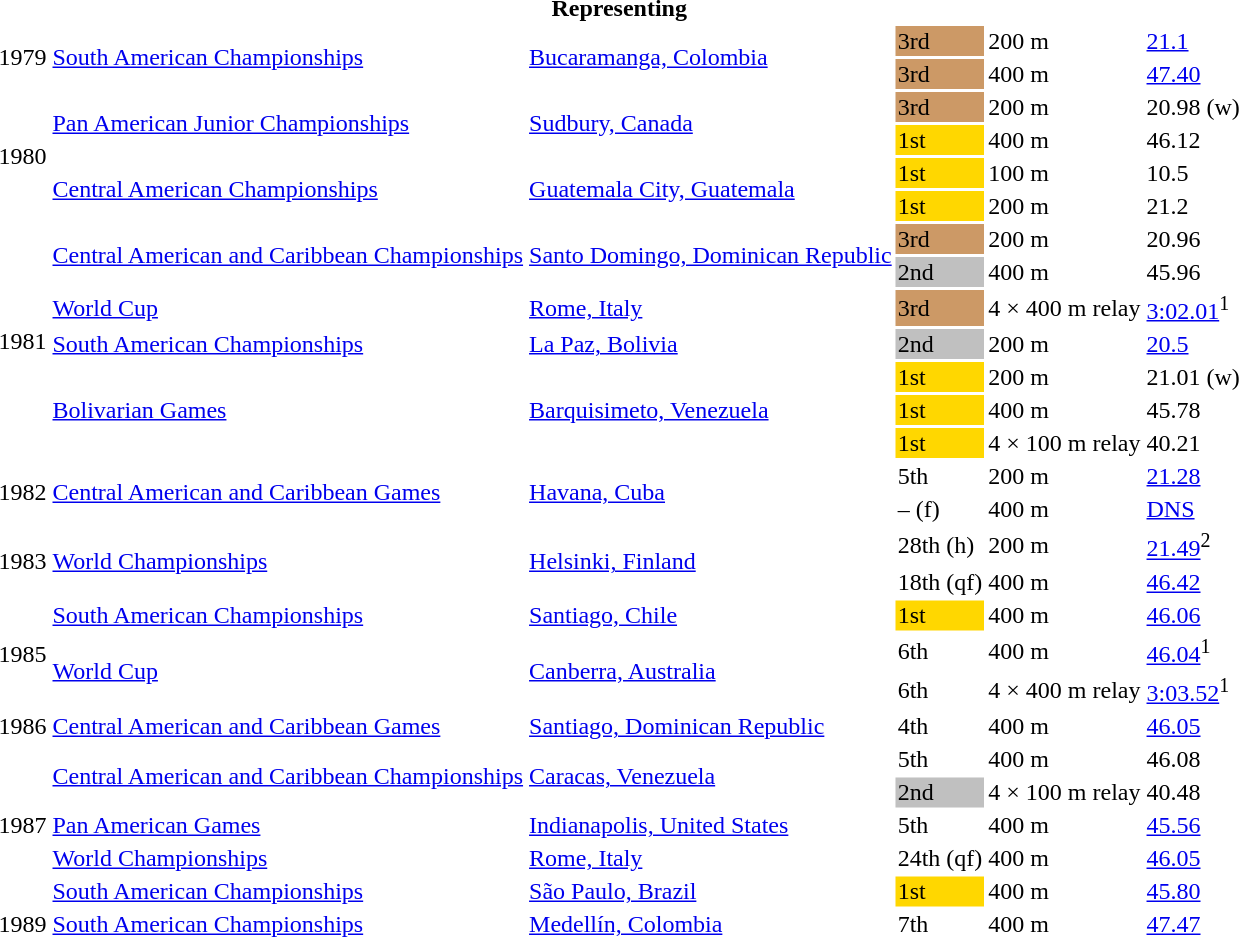<table>
<tr>
<th colspan=6>Representing </th>
</tr>
<tr>
<td rowspan=2>1979</td>
<td rowspan=2><a href='#'>South American Championships</a></td>
<td rowspan=2><a href='#'>Bucaramanga, Colombia</a></td>
<td bgcolor=cc9966>3rd</td>
<td>200 m</td>
<td><a href='#'>21.1</a></td>
</tr>
<tr>
<td bgcolor=cc9966>3rd</td>
<td>400 m</td>
<td><a href='#'>47.40</a></td>
</tr>
<tr>
<td rowspan=4>1980</td>
<td rowspan=2><a href='#'>Pan American Junior Championships</a></td>
<td rowspan=2><a href='#'>Sudbury, Canada</a></td>
<td bgcolor=cc9966>3rd</td>
<td>200 m</td>
<td>20.98 (w)</td>
</tr>
<tr>
<td bgcolor=gold>1st</td>
<td>400 m</td>
<td>46.12</td>
</tr>
<tr>
<td rowspan=2><a href='#'>Central American Championships</a></td>
<td rowspan=2><a href='#'>Guatemala City, Guatemala</a></td>
<td bgcolor=gold>1st</td>
<td>100 m</td>
<td>10.5</td>
</tr>
<tr>
<td bgcolor=gold>1st</td>
<td>200 m</td>
<td>21.2</td>
</tr>
<tr>
<td rowspan=7>1981</td>
<td rowspan=2><a href='#'>Central American and Caribbean Championships</a></td>
<td rowspan=2><a href='#'>Santo Domingo, Dominican Republic</a></td>
<td bgcolor=cc9966>3rd</td>
<td>200 m</td>
<td>20.96</td>
</tr>
<tr>
<td bgcolor=silver>2nd</td>
<td>400 m</td>
<td>45.96</td>
</tr>
<tr>
<td><a href='#'>World Cup</a></td>
<td><a href='#'>Rome, Italy</a></td>
<td bgcolor=cc9966>3rd</td>
<td>4 × 400 m relay</td>
<td><a href='#'>3:02.01</a><sup>1</sup></td>
</tr>
<tr>
<td><a href='#'>South American Championships</a></td>
<td><a href='#'>La Paz, Bolivia</a></td>
<td bgcolor=silver>2nd</td>
<td>200 m</td>
<td><a href='#'>20.5</a></td>
</tr>
<tr>
<td rowspan=3><a href='#'>Bolivarian Games</a></td>
<td rowspan=3><a href='#'>Barquisimeto, Venezuela</a></td>
<td bgcolor=gold>1st</td>
<td>200 m</td>
<td>21.01 (w)</td>
</tr>
<tr>
<td bgcolor=gold>1st</td>
<td>400 m</td>
<td>45.78</td>
</tr>
<tr>
<td bgcolor=gold>1st</td>
<td>4 × 100 m relay</td>
<td>40.21</td>
</tr>
<tr>
<td rowspan=2>1982</td>
<td rowspan=2><a href='#'>Central American and Caribbean Games</a></td>
<td rowspan=2><a href='#'>Havana, Cuba</a></td>
<td>5th</td>
<td>200 m</td>
<td><a href='#'>21.28</a></td>
</tr>
<tr>
<td>– (f)</td>
<td>400 m</td>
<td><a href='#'>DNS</a></td>
</tr>
<tr>
<td rowspan=2>1983</td>
<td rowspan=2><a href='#'>World Championships</a></td>
<td rowspan=2><a href='#'>Helsinki, Finland</a></td>
<td>28th (h)</td>
<td>200 m</td>
<td><a href='#'>21.49</a><sup>2</sup></td>
</tr>
<tr>
<td>18th (qf)</td>
<td>400 m</td>
<td><a href='#'>46.42</a></td>
</tr>
<tr>
<td rowspan=3>1985</td>
<td><a href='#'>South American Championships</a></td>
<td><a href='#'>Santiago, Chile</a></td>
<td bgcolor=gold>1st</td>
<td>400 m</td>
<td><a href='#'>46.06</a></td>
</tr>
<tr>
<td rowspan=2><a href='#'>World Cup</a></td>
<td rowspan=2><a href='#'>Canberra, Australia</a></td>
<td>6th</td>
<td>400 m</td>
<td><a href='#'>46.04</a><sup>1</sup></td>
</tr>
<tr>
<td>6th</td>
<td>4 × 400 m relay</td>
<td><a href='#'>3:03.52</a><sup>1</sup></td>
</tr>
<tr>
<td>1986</td>
<td><a href='#'>Central American and Caribbean Games</a></td>
<td><a href='#'>Santiago, Dominican Republic</a></td>
<td>4th</td>
<td>400 m</td>
<td><a href='#'>46.05</a></td>
</tr>
<tr>
<td rowspan=5>1987</td>
<td rowspan=2><a href='#'>Central American and Caribbean Championships</a></td>
<td rowspan=2><a href='#'>Caracas, Venezuela</a></td>
<td>5th</td>
<td>400 m</td>
<td>46.08</td>
</tr>
<tr>
<td bgcolor=silver>2nd</td>
<td>4 × 100 m relay</td>
<td>40.48</td>
</tr>
<tr>
<td><a href='#'>Pan American Games</a></td>
<td><a href='#'>Indianapolis, United States</a></td>
<td>5th</td>
<td>400 m</td>
<td><a href='#'>45.56</a></td>
</tr>
<tr>
<td><a href='#'>World Championships</a></td>
<td><a href='#'>Rome, Italy</a></td>
<td>24th (qf)</td>
<td>400 m</td>
<td><a href='#'>46.05</a></td>
</tr>
<tr>
<td><a href='#'>South American Championships</a></td>
<td><a href='#'>São Paulo, Brazil</a></td>
<td bgcolor=gold>1st</td>
<td>400 m</td>
<td><a href='#'>45.80</a></td>
</tr>
<tr>
<td>1989</td>
<td><a href='#'>South American Championships</a></td>
<td><a href='#'>Medellín, Colombia</a></td>
<td>7th</td>
<td>400 m</td>
<td><a href='#'>47.47</a></td>
</tr>
</table>
